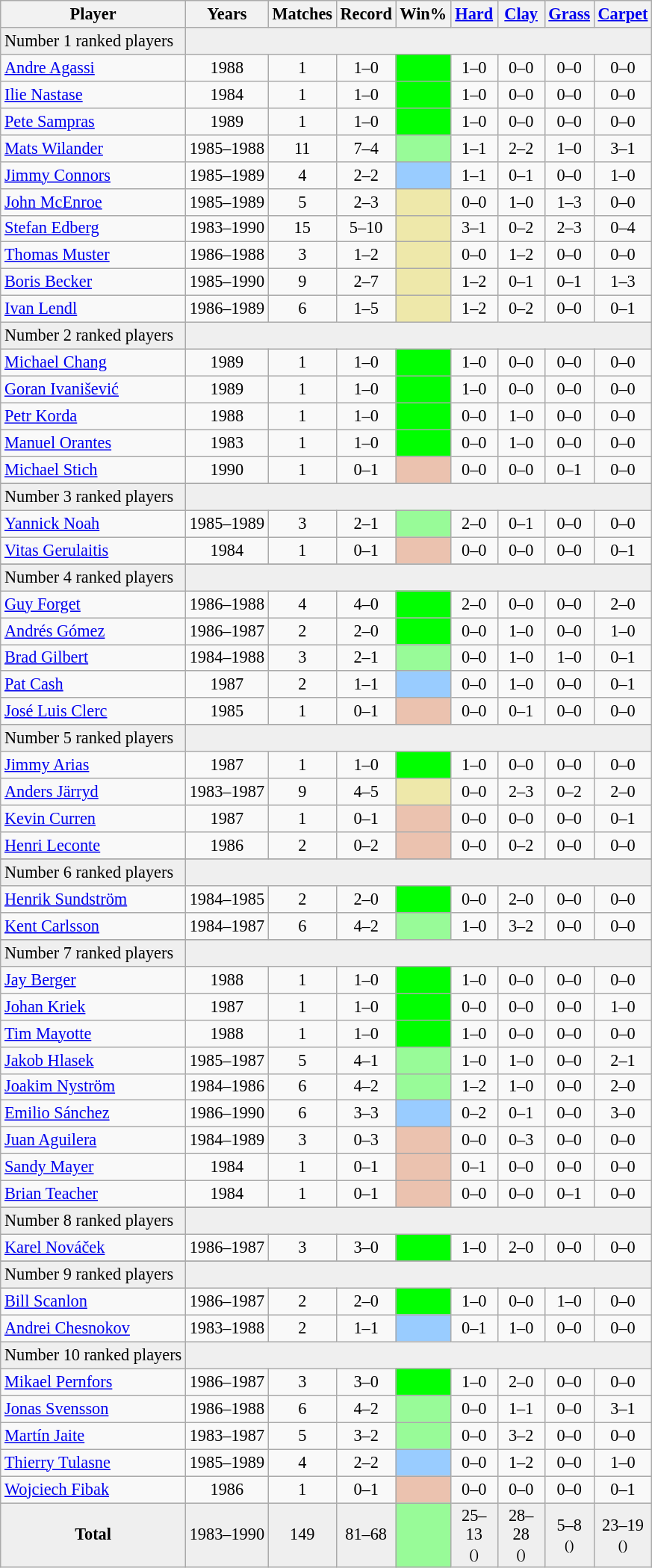<table class="nowrap wikitable sortable" style=font-size:93%;text-align:center>
<tr>
<th>Player</th>
<th>Years</th>
<th>Matches</th>
<th width=40 data-sort-type="number">Record</th>
<th>Win%</th>
<th width=35 data-sort-type="number"><a href='#'>Hard</a></th>
<th width=35 data-sort-type="number"><a href='#'>Clay</a></th>
<th width=35 data-sort-type="number"><a href='#'>Grass</a></th>
<th width=35><a href='#'>Carpet</a></th>
</tr>
<tr bgcolor=efefef class="sortbottom">
<td align=left>Number 1 ranked players</td>
<td colspan=9></td>
</tr>
<tr>
<td align=left> <a href='#'>Andre Agassi</a></td>
<td>1988</td>
<td>1</td>
<td>1–0</td>
<td bgcolor=lime></td>
<td>1–0</td>
<td>0–0</td>
<td>0–0</td>
<td>0–0</td>
</tr>
<tr>
<td align=left> <a href='#'>Ilie Nastase</a></td>
<td>1984</td>
<td>1</td>
<td>1–0</td>
<td bgcolor=lime></td>
<td>1–0</td>
<td>0–0</td>
<td>0–0</td>
<td>0–0</td>
</tr>
<tr>
<td align=left> <a href='#'>Pete Sampras</a></td>
<td>1989</td>
<td>1</td>
<td>1–0</td>
<td bgcolor=lime></td>
<td>1–0</td>
<td>0–0</td>
<td>0–0</td>
<td>0–0</td>
</tr>
<tr>
<td align=left> <a href='#'>Mats Wilander</a></td>
<td>1985–1988</td>
<td>11</td>
<td>7–4</td>
<td bgcolor=#98fb98></td>
<td>1–1</td>
<td>2–2</td>
<td>1–0</td>
<td>3–1</td>
</tr>
<tr>
<td align=left> <a href='#'>Jimmy Connors</a></td>
<td>1985–1989</td>
<td>4</td>
<td>2–2</td>
<td bgcolor=#99ccff></td>
<td>1–1</td>
<td>0–1</td>
<td>0–0</td>
<td>1–0</td>
</tr>
<tr>
<td align=left> <a href='#'>John McEnroe</a></td>
<td>1985–1989</td>
<td>5</td>
<td>2–3</td>
<td bgcolor=eee8aa></td>
<td>0–0</td>
<td>1–0</td>
<td>1–3</td>
<td>0–0</td>
</tr>
<tr>
<td align=left> <a href='#'>Stefan Edberg</a></td>
<td>1983–1990</td>
<td>15</td>
<td>5–10</td>
<td bgcolor=eee8aa></td>
<td>3–1</td>
<td>0–2</td>
<td>2–3</td>
<td>0–4</td>
</tr>
<tr>
<td align=left> <a href='#'>Thomas Muster</a></td>
<td>1986–1988</td>
<td>3</td>
<td>1–2</td>
<td bgcolor=eee8aa></td>
<td>0–0</td>
<td>1–2</td>
<td>0–0</td>
<td>0–0</td>
</tr>
<tr>
<td align=left> <a href='#'>Boris Becker</a></td>
<td>1985–1990</td>
<td>9</td>
<td>2–7</td>
<td bgcolor=eee8aa></td>
<td>1–2</td>
<td>0–1</td>
<td>0–1</td>
<td>1–3</td>
</tr>
<tr>
<td align=left> <a href='#'>Ivan Lendl</a></td>
<td>1986–1989</td>
<td>6</td>
<td>1–5</td>
<td bgcolor=eee8aa></td>
<td>1–2</td>
<td>0–2</td>
<td>0–0</td>
<td>0–1</td>
</tr>
<tr bgcolor=efefef class="sortbottom">
<td align=left>Number 2 ranked players</td>
<td colspan=9></td>
</tr>
<tr>
<td align=left> <a href='#'>Michael Chang</a></td>
<td>1989</td>
<td>1</td>
<td>1–0</td>
<td bgcolor=lime></td>
<td>1–0</td>
<td>0–0</td>
<td>0–0</td>
<td>0–0</td>
</tr>
<tr>
<td align=left> <a href='#'>Goran Ivanišević</a></td>
<td>1989</td>
<td>1</td>
<td>1–0</td>
<td bgcolor=lime></td>
<td>1–0</td>
<td>0–0</td>
<td>0–0</td>
<td>0–0</td>
</tr>
<tr>
<td align=left> <a href='#'>Petr Korda</a></td>
<td>1988</td>
<td>1</td>
<td>1–0</td>
<td bgcolor=lime></td>
<td>0–0</td>
<td>1–0</td>
<td>0–0</td>
<td>0–0</td>
</tr>
<tr>
<td align=left> <a href='#'>Manuel Orantes</a></td>
<td>1983</td>
<td>1</td>
<td>1–0</td>
<td bgcolor=lime></td>
<td>0–0</td>
<td>1–0</td>
<td>0–0</td>
<td>0–0</td>
</tr>
<tr>
<td align=left> <a href='#'>Michael Stich</a></td>
<td>1990</td>
<td>1</td>
<td>0–1</td>
<td bgcolor=ebc2af></td>
<td>0–0</td>
<td>0–0</td>
<td>0–1</td>
<td>0–0</td>
</tr>
<tr>
</tr>
<tr bgcolor=efefef class="sortbottom">
<td align=left>Number 3 ranked players</td>
<td colspan=9></td>
</tr>
<tr>
<td align=left> <a href='#'>Yannick Noah</a></td>
<td>1985–1989</td>
<td>3</td>
<td>2–1</td>
<td bgcolor=#98fb98></td>
<td>2–0</td>
<td>0–1</td>
<td>0–0</td>
<td>0–0</td>
</tr>
<tr>
<td align=left> <a href='#'>Vitas Gerulaitis</a></td>
<td>1984</td>
<td>1</td>
<td>0–1</td>
<td bgcolor=ebc2af></td>
<td>0–0</td>
<td>0–0</td>
<td>0–0</td>
<td>0–1</td>
</tr>
<tr>
</tr>
<tr bgcolor=efefef class="sortbottom">
<td align=left>Number 4 ranked players</td>
<td colspan=9></td>
</tr>
<tr>
<td align=left> <a href='#'>Guy Forget</a></td>
<td>1986–1988</td>
<td>4</td>
<td>4–0</td>
<td bgcolor=lime></td>
<td>2–0</td>
<td>0–0</td>
<td>0–0</td>
<td>2–0</td>
</tr>
<tr>
<td align=left> <a href='#'>Andrés Gómez</a></td>
<td>1986–1987</td>
<td>2</td>
<td>2–0</td>
<td bgcolor=lime></td>
<td>0–0</td>
<td>1–0</td>
<td>0–0</td>
<td>1–0</td>
</tr>
<tr>
<td align=left> <a href='#'>Brad Gilbert</a></td>
<td>1984–1988</td>
<td>3</td>
<td>2–1</td>
<td bgcolor=#98fb98></td>
<td>0–0</td>
<td>1–0</td>
<td>1–0</td>
<td>0–1</td>
</tr>
<tr>
<td align=left> <a href='#'>Pat Cash</a></td>
<td>1987</td>
<td>2</td>
<td>1–1</td>
<td bgcolor=#99ccff></td>
<td>0–0</td>
<td>1–0</td>
<td>0–0</td>
<td>0–1</td>
</tr>
<tr>
<td align=left> <a href='#'>José Luis Clerc</a></td>
<td>1985</td>
<td>1</td>
<td>0–1</td>
<td bgcolor=ebc2af></td>
<td>0–0</td>
<td>0–1</td>
<td>0–0</td>
<td>0–0</td>
</tr>
<tr>
</tr>
<tr bgcolor=efefef class="sortbottom">
<td align=left>Number 5 ranked players</td>
<td colspan=9></td>
</tr>
<tr>
<td align=left> <a href='#'>Jimmy Arias</a></td>
<td>1987</td>
<td>1</td>
<td>1–0</td>
<td bgcolor=lime></td>
<td>1–0</td>
<td>0–0</td>
<td>0–0</td>
<td>0–0</td>
</tr>
<tr>
<td align=left> <a href='#'>Anders Järryd</a></td>
<td>1983–1987</td>
<td>9</td>
<td>4–5</td>
<td bgcolor=eee8aa></td>
<td>0–0</td>
<td>2–3</td>
<td>0–2</td>
<td>2–0</td>
</tr>
<tr>
<td align=left> <a href='#'>Kevin Curren</a></td>
<td>1987</td>
<td>1</td>
<td>0–1</td>
<td bgcolor=ebc2af></td>
<td>0–0</td>
<td>0–0</td>
<td>0–0</td>
<td>0–1</td>
</tr>
<tr>
<td align=left> <a href='#'>Henri Leconte</a></td>
<td>1986</td>
<td>2</td>
<td>0–2</td>
<td bgcolor=ebc2af></td>
<td>0–0</td>
<td>0–2</td>
<td>0–0</td>
<td>0–0</td>
</tr>
<tr>
</tr>
<tr bgcolor=efefef class="sortbottom">
<td align=left>Number 6 ranked players</td>
<td colspan=9></td>
</tr>
<tr>
<td align=left> <a href='#'>Henrik Sundström</a></td>
<td>1984–1985</td>
<td>2</td>
<td>2–0</td>
<td bgcolor=lime></td>
<td>0–0</td>
<td>2–0</td>
<td>0–0</td>
<td>0–0</td>
</tr>
<tr>
<td align=left> <a href='#'>Kent Carlsson</a></td>
<td>1984–1987</td>
<td>6</td>
<td>4–2</td>
<td bgcolor=#98fb98></td>
<td>1–0</td>
<td>3–2</td>
<td>0–0</td>
<td>0–0</td>
</tr>
<tr>
</tr>
<tr bgcolor=efefef class="sortbottom">
<td align=left>Number 7 ranked players</td>
<td colspan=9></td>
</tr>
<tr>
<td align=left> <a href='#'>Jay Berger</a></td>
<td>1988</td>
<td>1</td>
<td>1–0</td>
<td bgcolor=lime></td>
<td>1–0</td>
<td>0–0</td>
<td>0–0</td>
<td>0–0</td>
</tr>
<tr>
<td align=left> <a href='#'>Johan Kriek</a></td>
<td>1987</td>
<td>1</td>
<td>1–0</td>
<td bgcolor=lime></td>
<td>0–0</td>
<td>0–0</td>
<td>0–0</td>
<td>1–0</td>
</tr>
<tr>
<td align=left> <a href='#'>Tim Mayotte</a></td>
<td>1988</td>
<td>1</td>
<td>1–0</td>
<td bgcolor=lime></td>
<td>1–0</td>
<td>0–0</td>
<td>0–0</td>
<td>0–0</td>
</tr>
<tr>
<td align=left> <a href='#'>Jakob Hlasek</a></td>
<td>1985–1987</td>
<td>5</td>
<td>4–1</td>
<td bgcolor=#98fb98></td>
<td>1–0</td>
<td>1–0</td>
<td>0–0</td>
<td>2–1</td>
</tr>
<tr>
<td align=left> <a href='#'>Joakim Nyström</a></td>
<td>1984–1986</td>
<td>6</td>
<td>4–2</td>
<td bgcolor=#98fb98></td>
<td>1–2</td>
<td>1–0</td>
<td>0–0</td>
<td>2–0</td>
</tr>
<tr>
<td align=left> <a href='#'>Emilio Sánchez</a></td>
<td>1986–1990</td>
<td>6</td>
<td>3–3</td>
<td bgcolor=#99ccff></td>
<td>0–2</td>
<td>0–1</td>
<td>0–0</td>
<td>3–0</td>
</tr>
<tr>
<td align=left> <a href='#'>Juan Aguilera</a></td>
<td>1984–1989</td>
<td>3</td>
<td>0–3</td>
<td bgcolor=ebc2af></td>
<td>0–0</td>
<td>0–3</td>
<td>0–0</td>
<td>0–0</td>
</tr>
<tr>
<td align=left> <a href='#'>Sandy Mayer</a></td>
<td>1984</td>
<td>1</td>
<td>0–1</td>
<td bgcolor=ebc2af></td>
<td>0–1</td>
<td>0–0</td>
<td>0–0</td>
<td>0–0</td>
</tr>
<tr>
<td align=left> <a href='#'>Brian Teacher</a></td>
<td>1984</td>
<td>1</td>
<td>0–1</td>
<td bgcolor=ebc2af></td>
<td>0–0</td>
<td>0–0</td>
<td>0–1</td>
<td>0–0</td>
</tr>
<tr>
</tr>
<tr bgcolor=efefef class="sortbottom">
<td align=left>Number 8 ranked players</td>
<td colspan=9></td>
</tr>
<tr>
<td align=left> <a href='#'>Karel Nováček</a></td>
<td>1986–1987</td>
<td>3</td>
<td>3–0</td>
<td bgcolor=lime></td>
<td>1–0</td>
<td>2–0</td>
<td>0–0</td>
<td>0–0</td>
</tr>
<tr>
</tr>
<tr bgcolor=efefef class="sortbottom">
<td align=left>Number 9 ranked players</td>
<td colspan=9></td>
</tr>
<tr>
<td align=left> <a href='#'>Bill Scanlon</a></td>
<td>1986–1987</td>
<td>2</td>
<td>2–0</td>
<td bgcolor=lime></td>
<td>1–0</td>
<td>0–0</td>
<td>1–0</td>
<td>0–0</td>
</tr>
<tr>
<td align=left> <a href='#'>Andrei Chesnokov</a></td>
<td>1983–1988</td>
<td>2</td>
<td>1–1</td>
<td bgcolor=#99ccff></td>
<td>0–1</td>
<td>1–0</td>
<td>0–0</td>
<td>0–0</td>
</tr>
<tr bgcolor=efefef class="sortbottom">
<td align=left>Number 10 ranked players</td>
<td colspan=9></td>
</tr>
<tr>
<td align=left> <a href='#'>Mikael Pernfors</a></td>
<td>1986–1987</td>
<td>3</td>
<td>3–0</td>
<td bgcolor=lime></td>
<td>1–0</td>
<td>2–0</td>
<td>0–0</td>
<td>0–0</td>
</tr>
<tr>
<td align=left> <a href='#'>Jonas Svensson</a></td>
<td>1986–1988</td>
<td>6</td>
<td>4–2</td>
<td bgcolor=#98fb98></td>
<td>0–0</td>
<td>1–1</td>
<td>0–0</td>
<td>3–1</td>
</tr>
<tr>
<td align=left> <a href='#'>Martín Jaite</a></td>
<td>1983–1987</td>
<td>5</td>
<td>3–2</td>
<td bgcolor=#98fb98></td>
<td>0–0</td>
<td>3–2</td>
<td>0–0</td>
<td>0–0</td>
</tr>
<tr>
<td align=left> <a href='#'>Thierry Tulasne</a></td>
<td>1985–1989</td>
<td>4</td>
<td>2–2</td>
<td bgcolor=#99ccff></td>
<td>0–0</td>
<td>1–2</td>
<td>0–0</td>
<td>1–0</td>
</tr>
<tr>
<td align=left> <a href='#'>Wojciech Fibak</a></td>
<td>1986</td>
<td>1</td>
<td>0–1</td>
<td bgcolor=ebc2af></td>
<td>0–0</td>
<td>0–0</td>
<td>0–0</td>
<td>0–1</td>
</tr>
<tr bgcolor=efefef class="sortbottom">
<td><strong>Total</strong></td>
<td>1983–1990</td>
<td>149</td>
<td>81–68</td>
<td bgcolor=#98fb98></td>
<td>25–13  <br><small>()</small></td>
<td>28–28 <br><small>()</small></td>
<td>5–8 <br><small>()</small></td>
<td>23–19 <br><small>()</small></td>
</tr>
</table>
